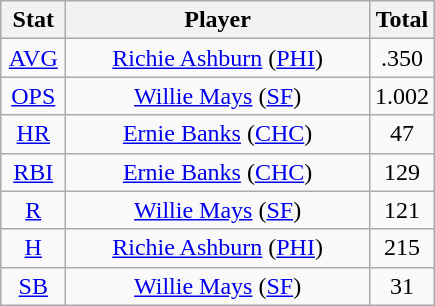<table class="wikitable" style="text-align:center;">
<tr>
<th style="width:15%;">Stat</th>
<th>Player</th>
<th style="width:15%;">Total</th>
</tr>
<tr>
<td><a href='#'>AVG</a></td>
<td><a href='#'>Richie Ashburn</a> (<a href='#'>PHI</a>)</td>
<td>.350</td>
</tr>
<tr>
<td><a href='#'>OPS</a></td>
<td><a href='#'>Willie Mays</a> (<a href='#'>SF</a>)</td>
<td>1.002</td>
</tr>
<tr>
<td><a href='#'>HR</a></td>
<td><a href='#'>Ernie Banks</a> (<a href='#'>CHC</a>)</td>
<td>47</td>
</tr>
<tr>
<td><a href='#'>RBI</a></td>
<td><a href='#'>Ernie Banks</a> (<a href='#'>CHC</a>)</td>
<td>129</td>
</tr>
<tr>
<td><a href='#'>R</a></td>
<td><a href='#'>Willie Mays</a> (<a href='#'>SF</a>)</td>
<td>121</td>
</tr>
<tr>
<td><a href='#'>H</a></td>
<td><a href='#'>Richie Ashburn</a> (<a href='#'>PHI</a>)</td>
<td>215</td>
</tr>
<tr>
<td><a href='#'>SB</a></td>
<td><a href='#'>Willie Mays</a> (<a href='#'>SF</a>)</td>
<td>31</td>
</tr>
</table>
